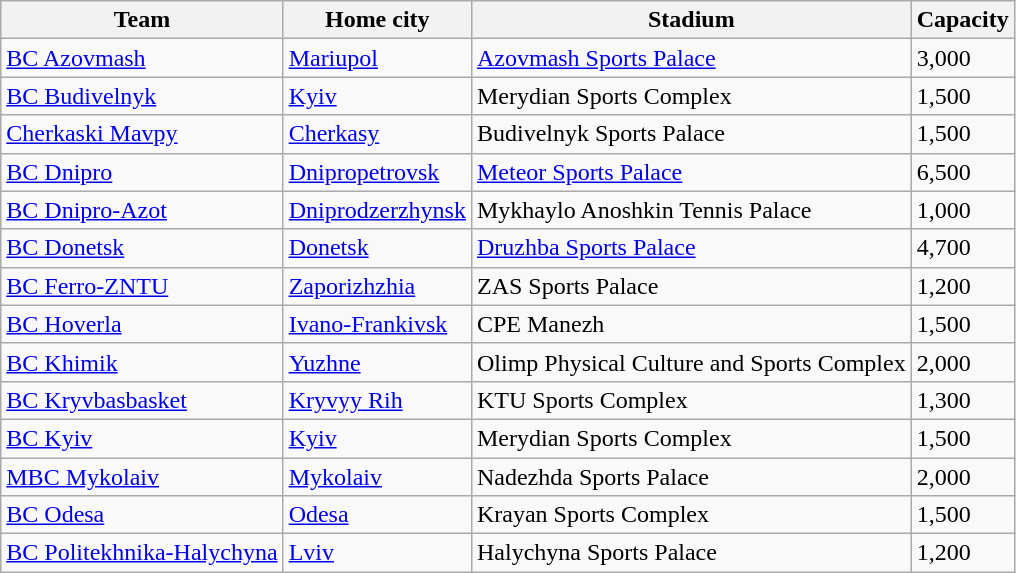<table class="wikitable sortable">
<tr>
<th>Team</th>
<th>Home city</th>
<th>Stadium</th>
<th>Capacity</th>
</tr>
<tr>
<td><a href='#'>BC Azovmash</a></td>
<td><a href='#'>Mariupol</a></td>
<td><a href='#'>Azovmash Sports Palace</a></td>
<td>3,000</td>
</tr>
<tr>
<td><a href='#'>BC Budivelnyk</a></td>
<td><a href='#'>Kyiv</a></td>
<td>Merydian Sports Complex</td>
<td>1,500</td>
</tr>
<tr>
<td><a href='#'>Cherkaski Mavpy</a></td>
<td><a href='#'>Cherkasy</a></td>
<td>Budivelnyk Sports Palace</td>
<td>1,500</td>
</tr>
<tr>
<td><a href='#'>BC Dnipro</a></td>
<td><a href='#'>Dnipropetrovsk</a></td>
<td><a href='#'>Meteor Sports Palace</a></td>
<td>6,500</td>
</tr>
<tr>
<td><a href='#'>BC Dnipro-Azot</a></td>
<td><a href='#'>Dniprodzerzhynsk</a></td>
<td>Mykhaylo Anoshkin Tennis Palace</td>
<td>1,000</td>
</tr>
<tr>
<td><a href='#'>BC Donetsk</a></td>
<td><a href='#'>Donetsk</a></td>
<td><a href='#'>Druzhba Sports Palace</a></td>
<td>4,700</td>
</tr>
<tr>
<td><a href='#'>BC Ferro-ZNTU</a></td>
<td><a href='#'>Zaporizhzhia</a></td>
<td>ZAS Sports Palace</td>
<td>1,200</td>
</tr>
<tr>
<td><a href='#'>BC Hoverla</a></td>
<td><a href='#'>Ivano-Frankivsk</a></td>
<td>CPE Manezh</td>
<td>1,500</td>
</tr>
<tr>
<td><a href='#'>BC Khimik</a></td>
<td><a href='#'>Yuzhne</a></td>
<td>Olimp Physical Culture and Sports Complex</td>
<td>2,000</td>
</tr>
<tr>
<td><a href='#'>BC Kryvbasbasket</a></td>
<td><a href='#'>Kryvyy Rih</a></td>
<td>KTU Sports Complex</td>
<td>1,300</td>
</tr>
<tr>
<td><a href='#'>BC Kyiv</a></td>
<td><a href='#'>Kyiv</a></td>
<td>Merydian Sports Complex</td>
<td>1,500</td>
</tr>
<tr>
<td><a href='#'>MBC Mykolaiv</a></td>
<td><a href='#'>Mykolaiv</a></td>
<td>Nadezhda Sports Palace</td>
<td>2,000</td>
</tr>
<tr>
<td><a href='#'>BC Odesa</a></td>
<td><a href='#'>Odesa</a></td>
<td>Krayan Sports Complex</td>
<td>1,500</td>
</tr>
<tr>
<td><a href='#'>BC Politekhnika-Halychyna</a></td>
<td><a href='#'>Lviv</a></td>
<td>Halychyna Sports Palace</td>
<td>1,200</td>
</tr>
</table>
